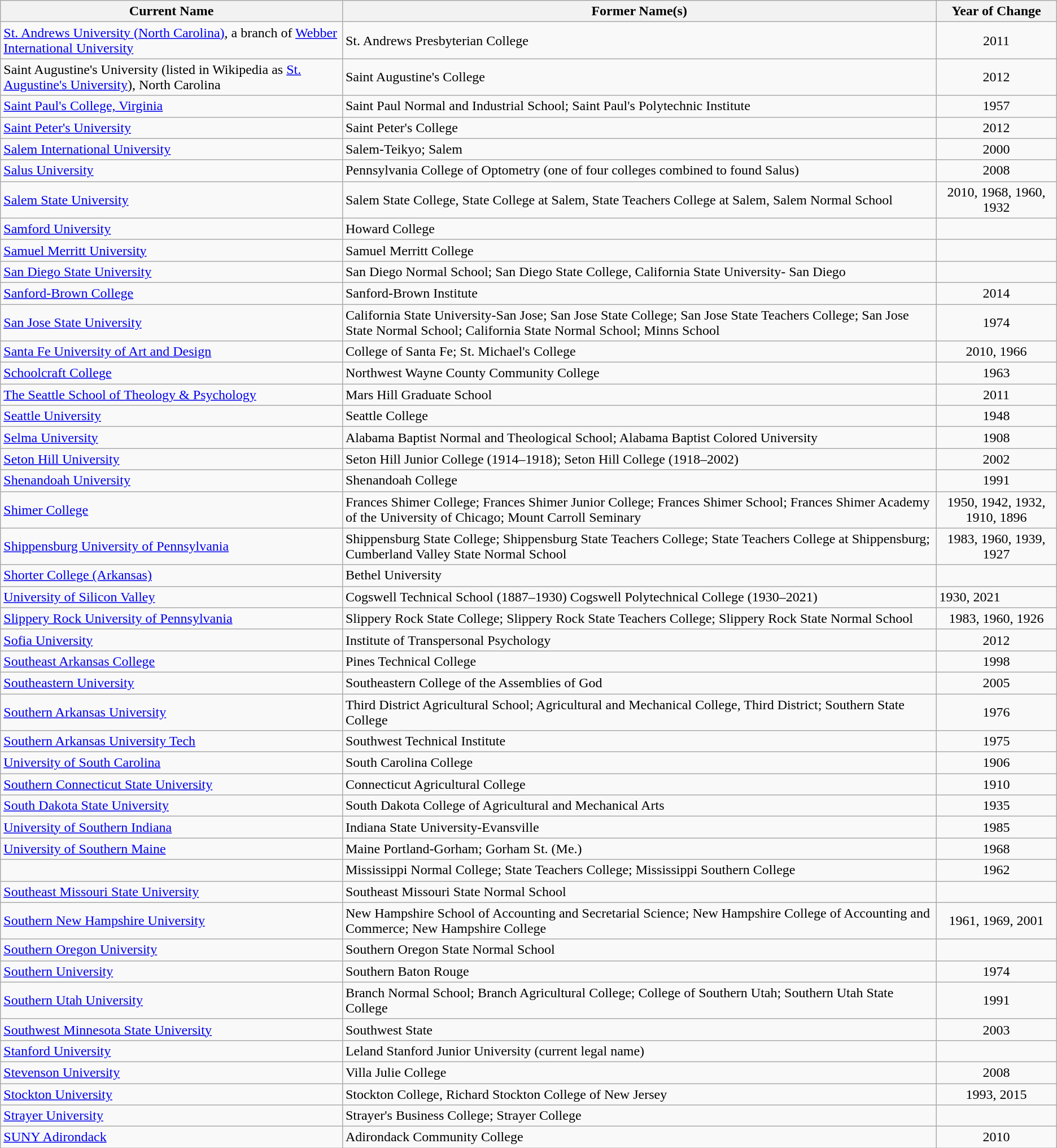<table class="wikitable sortable">
<tr>
<th>Current Name</th>
<th>Former Name(s)</th>
<th>Year of Change</th>
</tr>
<tr>
<td><a href='#'>St. Andrews University (North Carolina)</a>, a branch of <a href='#'>Webber International University</a></td>
<td>St. Andrews Presbyterian College</td>
<td align="center">2011</td>
</tr>
<tr>
<td>Saint Augustine's University (listed in Wikipedia as <a href='#'>St. Augustine's University</a>), North Carolina</td>
<td>Saint Augustine's College</td>
<td align="center">2012</td>
</tr>
<tr>
<td><a href='#'>Saint Paul's College, Virginia</a></td>
<td>Saint Paul Normal and Industrial School; Saint Paul's Polytechnic Institute</td>
<td align="center">1957</td>
</tr>
<tr>
<td><a href='#'>Saint Peter's University</a></td>
<td>Saint Peter's College</td>
<td align="center">2012</td>
</tr>
<tr>
<td><a href='#'>Salem International University</a></td>
<td>Salem-Teikyo; Salem</td>
<td align="center">2000</td>
</tr>
<tr>
<td><a href='#'>Salus University</a></td>
<td>Pennsylvania College of Optometry (one of four colleges combined to found Salus)</td>
<td align="center">2008</td>
</tr>
<tr>
<td><a href='#'>Salem State University</a></td>
<td>Salem State College, State College at Salem, State Teachers College at Salem, Salem Normal School</td>
<td align="center">2010, 1968, 1960, 1932</td>
</tr>
<tr>
<td><a href='#'>Samford University</a></td>
<td>Howard College</td>
<td align="center"></td>
</tr>
<tr>
<td><a href='#'>Samuel Merritt University</a></td>
<td>Samuel Merritt College</td>
<td align="center"></td>
</tr>
<tr>
<td><a href='#'>San Diego State University</a></td>
<td>San Diego Normal School; San Diego State College, California State University- San Diego</td>
<td align="center"></td>
</tr>
<tr>
<td><a href='#'>Sanford-Brown College</a></td>
<td>Sanford-Brown Institute</td>
<td align="center">2014</td>
</tr>
<tr>
<td><a href='#'>San Jose State University</a></td>
<td>California State University-San Jose; San Jose State College; San Jose State Teachers College; San Jose State Normal School; California State Normal School; Minns School</td>
<td align="center">1974</td>
</tr>
<tr>
<td><a href='#'>Santa Fe University of Art and Design</a></td>
<td>College of Santa Fe; St. Michael's College</td>
<td align="center">2010, 1966</td>
</tr>
<tr>
<td><a href='#'>Schoolcraft College</a></td>
<td>Northwest Wayne County Community College</td>
<td align="center">1963</td>
</tr>
<tr>
<td><a href='#'>The Seattle School of Theology & Psychology</a></td>
<td>Mars Hill Graduate School</td>
<td align="center">2011</td>
</tr>
<tr>
<td><a href='#'>Seattle University</a></td>
<td>Seattle College</td>
<td align="center">1948</td>
</tr>
<tr>
<td><a href='#'>Selma University</a></td>
<td>Alabama Baptist Normal and Theological School; Alabama Baptist Colored University</td>
<td align="center">1908</td>
</tr>
<tr>
<td><a href='#'>Seton Hill University</a></td>
<td>Seton Hill Junior College (1914–1918); Seton Hill College (1918–2002)</td>
<td align="center">2002</td>
</tr>
<tr>
<td><a href='#'>Shenandoah University</a></td>
<td>Shenandoah College</td>
<td align="center">1991</td>
</tr>
<tr>
<td><a href='#'>Shimer College</a></td>
<td>Frances Shimer College; Frances Shimer Junior College; Frances Shimer School; Frances Shimer Academy of the University of Chicago; Mount Carroll Seminary</td>
<td align="center">1950, 1942, 1932, 1910, 1896</td>
</tr>
<tr>
<td><a href='#'>Shippensburg University of Pennsylvania</a></td>
<td>Shippensburg State College; Shippensburg State Teachers College; State Teachers College at Shippensburg; Cumberland Valley State Normal School</td>
<td align="center">1983, 1960, 1939, 1927</td>
</tr>
<tr>
<td><a href='#'>Shorter College (Arkansas)</a></td>
<td>Bethel University</td>
<td align="center"></td>
</tr>
<tr>
<td><a href='#'>University of Silicon Valley</a></td>
<td>Cogswell Technical School (1887–1930) Cogswell Polytechnical College (1930–2021)</td>
<td>1930, 2021</td>
</tr>
<tr>
<td><a href='#'>Slippery Rock University of Pennsylvania</a></td>
<td>Slippery Rock State College; Slippery Rock State Teachers College;  Slippery Rock State Normal School</td>
<td align="center">1983, 1960, 1926</td>
</tr>
<tr>
<td><a href='#'>Sofia University</a></td>
<td>Institute of Transpersonal Psychology</td>
<td align="center">2012</td>
</tr>
<tr>
<td><a href='#'>Southeast Arkansas College</a></td>
<td>Pines Technical College</td>
<td align="center">1998</td>
</tr>
<tr>
<td><a href='#'>Southeastern University</a></td>
<td>Southeastern College of the Assemblies of God</td>
<td align="center">2005</td>
</tr>
<tr>
<td><a href='#'>Southern Arkansas University</a></td>
<td>Third District Agricultural School; Agricultural and Mechanical College, Third District; Southern State College</td>
<td align="center">1976</td>
</tr>
<tr>
<td><a href='#'>Southern Arkansas University Tech</a></td>
<td>Southwest Technical Institute</td>
<td align="center">1975</td>
</tr>
<tr>
<td><a href='#'>University of South Carolina</a></td>
<td>South Carolina College</td>
<td align="center">1906</td>
</tr>
<tr>
<td><a href='#'>Southern Connecticut State University</a></td>
<td>Connecticut Agricultural College</td>
<td align="center">1910</td>
</tr>
<tr>
<td><a href='#'>South Dakota State University</a></td>
<td>South Dakota College of Agricultural and Mechanical Arts</td>
<td align="center">1935</td>
</tr>
<tr>
<td><a href='#'>University of Southern Indiana</a></td>
<td>Indiana State University-Evansville</td>
<td align="center">1985</td>
</tr>
<tr>
<td><a href='#'>University of Southern Maine</a></td>
<td>Maine Portland-Gorham; Gorham St. (Me.)</td>
<td align="center">1968</td>
</tr>
<tr>
<td></td>
<td>Mississippi Normal College; State Teachers College; Mississippi Southern College</td>
<td align="center">1962</td>
</tr>
<tr>
<td><a href='#'>Southeast Missouri State University</a></td>
<td>Southeast Missouri State Normal School</td>
<td align="center"></td>
</tr>
<tr>
<td><a href='#'>Southern New Hampshire University</a></td>
<td>New Hampshire School of Accounting and Secretarial Science; New Hampshire College of Accounting and Commerce; New Hampshire College</td>
<td align="center">1961, 1969, 2001</td>
</tr>
<tr>
<td><a href='#'>Southern Oregon University</a></td>
<td>Southern Oregon State Normal School</td>
<td align="center"></td>
</tr>
<tr>
<td><a href='#'>Southern University</a></td>
<td>Southern Baton Rouge</td>
<td align="center">1974</td>
</tr>
<tr>
<td><a href='#'>Southern Utah University</a></td>
<td>Branch Normal School; Branch Agricultural College; College of Southern Utah; Southern Utah State College</td>
<td align="center">1991</td>
</tr>
<tr>
<td><a href='#'>Southwest Minnesota State University</a></td>
<td>Southwest State</td>
<td align="center">2003</td>
</tr>
<tr>
<td><a href='#'>Stanford University</a></td>
<td>Leland Stanford Junior University (current legal name)</td>
<td align="center"></td>
</tr>
<tr>
<td><a href='#'>Stevenson University</a></td>
<td>Villa Julie College</td>
<td align="center">2008</td>
</tr>
<tr>
<td><a href='#'>Stockton University</a></td>
<td>Stockton College, Richard Stockton College of New Jersey</td>
<td align="center">1993, 2015</td>
</tr>
<tr>
<td><a href='#'>Strayer University</a></td>
<td>Strayer's Business College; Strayer College</td>
<td align="center"></td>
</tr>
<tr>
<td><a href='#'>SUNY Adirondack</a></td>
<td>Adirondack Community College</td>
<td align="center">2010</td>
</tr>
</table>
